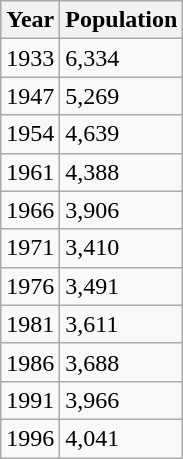<table class="wikitable">
<tr>
<th>Year</th>
<th>Population</th>
</tr>
<tr>
<td>1933</td>
<td>6,334</td>
</tr>
<tr>
<td>1947</td>
<td>5,269</td>
</tr>
<tr>
<td>1954</td>
<td>4,639</td>
</tr>
<tr>
<td>1961</td>
<td>4,388</td>
</tr>
<tr>
<td>1966</td>
<td>3,906</td>
</tr>
<tr>
<td>1971</td>
<td>3,410</td>
</tr>
<tr>
<td>1976</td>
<td>3,491</td>
</tr>
<tr>
<td>1981</td>
<td>3,611</td>
</tr>
<tr>
<td>1986</td>
<td>3,688</td>
</tr>
<tr>
<td>1991</td>
<td>3,966</td>
</tr>
<tr>
<td>1996</td>
<td>4,041</td>
</tr>
</table>
